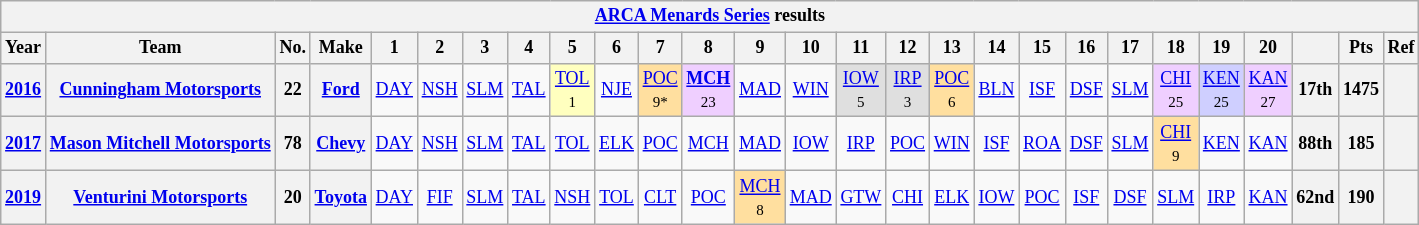<table class="wikitable" style="text-align:center; font-size:75%">
<tr>
<th colspan=45><a href='#'>ARCA Menards Series</a> results</th>
</tr>
<tr>
<th>Year</th>
<th>Team</th>
<th>No.</th>
<th>Make</th>
<th>1</th>
<th>2</th>
<th>3</th>
<th>4</th>
<th>5</th>
<th>6</th>
<th>7</th>
<th>8</th>
<th>9</th>
<th>10</th>
<th>11</th>
<th>12</th>
<th>13</th>
<th>14</th>
<th>15</th>
<th>16</th>
<th>17</th>
<th>18</th>
<th>19</th>
<th>20</th>
<th></th>
<th>Pts</th>
<th>Ref</th>
</tr>
<tr>
<th><a href='#'>2016</a></th>
<th><a href='#'>Cunningham Motorsports</a></th>
<th>22</th>
<th><a href='#'>Ford</a></th>
<td><a href='#'>DAY</a></td>
<td><a href='#'>NSH</a></td>
<td><a href='#'>SLM</a></td>
<td><a href='#'>TAL</a></td>
<td style="background:#FFFFBF;"><a href='#'>TOL</a><br><small>1</small></td>
<td><a href='#'>NJE</a></td>
<td style="background:#FFDF9F;"><a href='#'>POC</a><br><small>9*</small></td>
<td style="background:#EFCFFF;"><strong><a href='#'>MCH</a></strong><br><small>23</small></td>
<td><a href='#'>MAD</a></td>
<td><a href='#'>WIN</a></td>
<td style="background:#DFDFDF;"><a href='#'>IOW</a><br><small>5</small></td>
<td style="background:#DFDFDF;"><a href='#'>IRP</a><br><small>3</small></td>
<td style="background:#FFDF9F;"><a href='#'>POC</a><br><small>6</small></td>
<td><a href='#'>BLN</a></td>
<td><a href='#'>ISF</a></td>
<td><a href='#'>DSF</a></td>
<td><a href='#'>SLM</a></td>
<td style="background:#EFCFFF;"><a href='#'>CHI</a><br><small>25</small></td>
<td style="background:#CFCFFF;"><a href='#'>KEN</a><br><small>25</small></td>
<td style="background:#EFCFFF;"><a href='#'>KAN</a><br><small>27</small></td>
<th>17th</th>
<th>1475</th>
<th></th>
</tr>
<tr>
<th><a href='#'>2017</a></th>
<th><a href='#'>Mason Mitchell Motorsports</a></th>
<th>78</th>
<th><a href='#'>Chevy</a></th>
<td><a href='#'>DAY</a></td>
<td><a href='#'>NSH</a></td>
<td><a href='#'>SLM</a></td>
<td><a href='#'>TAL</a></td>
<td><a href='#'>TOL</a></td>
<td><a href='#'>ELK</a></td>
<td><a href='#'>POC</a></td>
<td><a href='#'>MCH</a></td>
<td><a href='#'>MAD</a></td>
<td><a href='#'>IOW</a></td>
<td><a href='#'>IRP</a></td>
<td><a href='#'>POC</a></td>
<td><a href='#'>WIN</a></td>
<td><a href='#'>ISF</a></td>
<td><a href='#'>ROA</a></td>
<td><a href='#'>DSF</a></td>
<td><a href='#'>SLM</a></td>
<td style="background:#FFDF9F;"><a href='#'>CHI</a><br><small>9</small></td>
<td><a href='#'>KEN</a></td>
<td><a href='#'>KAN</a></td>
<th>88th</th>
<th>185</th>
<th></th>
</tr>
<tr>
<th><a href='#'>2019</a></th>
<th><a href='#'>Venturini Motorsports</a></th>
<th>20</th>
<th><a href='#'>Toyota</a></th>
<td><a href='#'>DAY</a></td>
<td><a href='#'>FIF</a></td>
<td><a href='#'>SLM</a></td>
<td><a href='#'>TAL</a></td>
<td><a href='#'>NSH</a></td>
<td><a href='#'>TOL</a></td>
<td><a href='#'>CLT</a></td>
<td><a href='#'>POC</a></td>
<td style="background:#FFDF9F;"><a href='#'>MCH</a><br><small>8</small></td>
<td><a href='#'>MAD</a></td>
<td><a href='#'>GTW</a></td>
<td><a href='#'>CHI</a></td>
<td><a href='#'>ELK</a></td>
<td><a href='#'>IOW</a></td>
<td><a href='#'>POC</a></td>
<td><a href='#'>ISF</a></td>
<td><a href='#'>DSF</a></td>
<td><a href='#'>SLM</a></td>
<td><a href='#'>IRP</a></td>
<td><a href='#'>KAN</a></td>
<th>62nd</th>
<th>190</th>
<th></th>
</tr>
</table>
